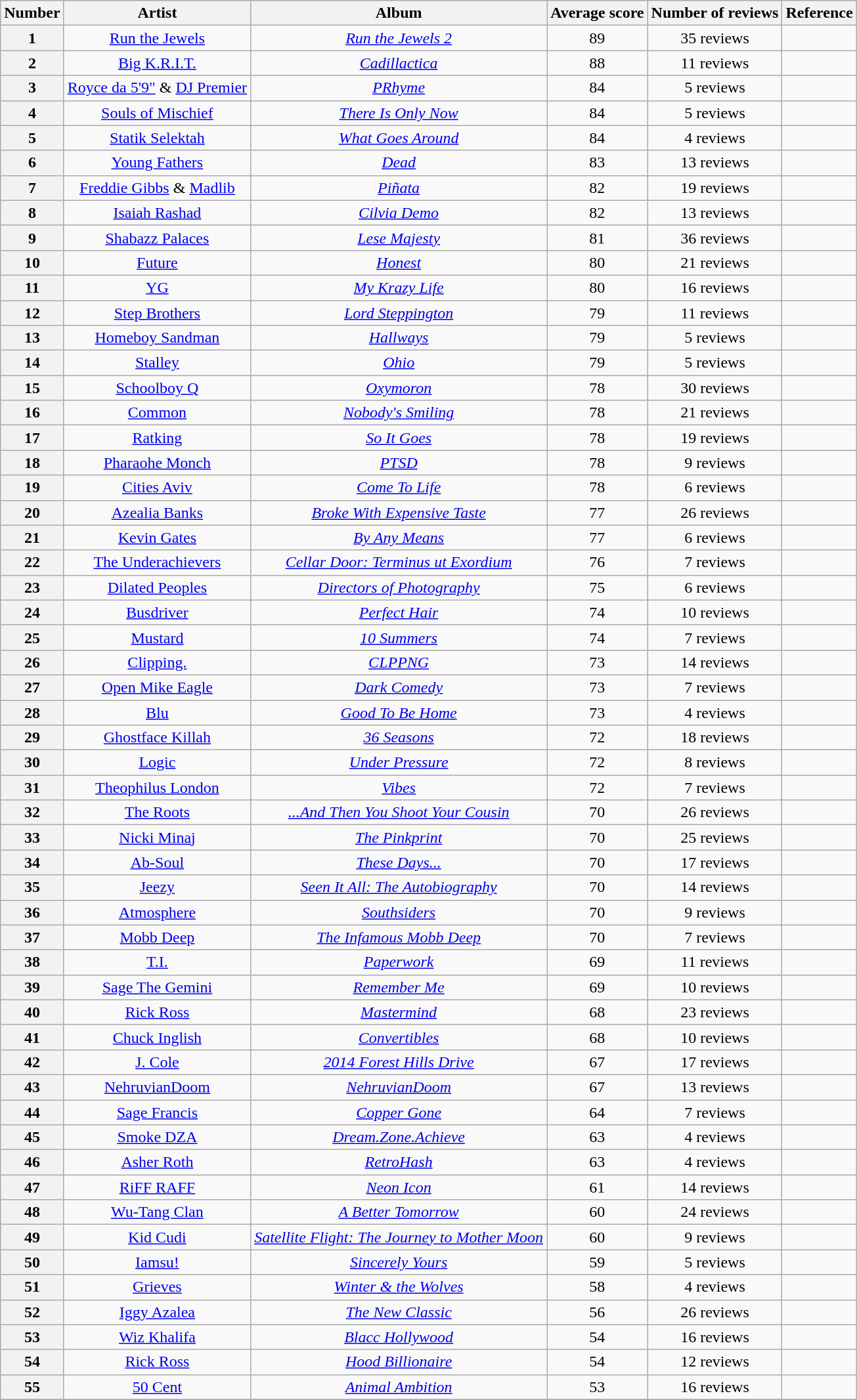<table class="wikitable" style="text-align:center;">
<tr>
<th scope="col">Number</th>
<th scope="col">Artist</th>
<th scope="col">Album</th>
<th scope="col">Average score</th>
<th scope="col">Number of reviews</th>
<th scope="col">Reference</th>
</tr>
<tr>
<th scope="row">1</th>
<td><a href='#'>Run the Jewels</a></td>
<td><em><a href='#'>Run the Jewels 2</a></em></td>
<td>89</td>
<td>35 reviews</td>
<td></td>
</tr>
<tr>
<th scope="row">2</th>
<td><a href='#'>Big K.R.I.T.</a></td>
<td><em><a href='#'>Cadillactica</a></em></td>
<td>88</td>
<td>11 reviews</td>
<td></td>
</tr>
<tr>
<th scope="row">3</th>
<td><a href='#'>Royce da 5'9"</a> & <a href='#'>DJ Premier</a></td>
<td><em><a href='#'>PRhyme</a></em></td>
<td>84</td>
<td>5 reviews</td>
<td></td>
</tr>
<tr>
<th scope="row">4</th>
<td><a href='#'>Souls of Mischief</a></td>
<td><em><a href='#'>There Is Only Now</a></em></td>
<td>84</td>
<td>5 reviews</td>
<td></td>
</tr>
<tr>
<th scope="row">5</th>
<td><a href='#'>Statik Selektah</a></td>
<td><em><a href='#'>What Goes Around</a></em></td>
<td>84</td>
<td>4 reviews</td>
<td></td>
</tr>
<tr>
<th scope="row">6</th>
<td><a href='#'>Young Fathers</a></td>
<td><em><a href='#'>Dead</a></em></td>
<td>83</td>
<td>13 reviews</td>
<td></td>
</tr>
<tr>
<th scope="row">7</th>
<td><a href='#'>Freddie Gibbs</a> & <a href='#'>Madlib</a></td>
<td><em><a href='#'>Piñata</a></em></td>
<td>82</td>
<td>19 reviews</td>
<td></td>
</tr>
<tr>
<th scope="row">8</th>
<td><a href='#'>Isaiah Rashad</a></td>
<td><em><a href='#'>Cilvia Demo</a></em></td>
<td>82</td>
<td>13 reviews</td>
<td></td>
</tr>
<tr>
<th scope="row">9</th>
<td><a href='#'>Shabazz Palaces</a></td>
<td><em><a href='#'>Lese Majesty</a></em></td>
<td>81</td>
<td>36 reviews</td>
<td></td>
</tr>
<tr>
<th scope="row">10</th>
<td><a href='#'>Future</a></td>
<td><em><a href='#'>Honest</a></em></td>
<td>80</td>
<td>21 reviews</td>
<td></td>
</tr>
<tr>
<th scope="row">11</th>
<td><a href='#'>YG</a></td>
<td><em><a href='#'>My Krazy Life</a></em></td>
<td>80</td>
<td>16 reviews</td>
<td></td>
</tr>
<tr>
<th scope="row">12</th>
<td><a href='#'>Step Brothers</a></td>
<td><em><a href='#'>Lord Steppington</a></em></td>
<td>79</td>
<td>11 reviews</td>
<td></td>
</tr>
<tr>
<th scope="row">13</th>
<td><a href='#'>Homeboy Sandman</a></td>
<td><em><a href='#'>Hallways</a></em></td>
<td>79</td>
<td>5 reviews</td>
<td></td>
</tr>
<tr>
<th scope="row">14</th>
<td><a href='#'>Stalley</a></td>
<td><em><a href='#'>Ohio</a></em></td>
<td>79</td>
<td>5 reviews</td>
<td></td>
</tr>
<tr>
<th scope="row">15</th>
<td><a href='#'>Schoolboy Q</a></td>
<td><em><a href='#'>Oxymoron</a></em></td>
<td>78</td>
<td>30 reviews</td>
<td></td>
</tr>
<tr>
<th scope="row">16</th>
<td><a href='#'>Common</a></td>
<td><em><a href='#'>Nobody's Smiling</a></em></td>
<td>78</td>
<td>21 reviews</td>
<td></td>
</tr>
<tr>
<th scope="row">17</th>
<td><a href='#'>Ratking</a></td>
<td><em><a href='#'>So It Goes</a></em></td>
<td>78</td>
<td>19 reviews</td>
<td></td>
</tr>
<tr>
<th scope="row">18</th>
<td><a href='#'>Pharaohe Monch</a></td>
<td><em><a href='#'>PTSD</a></em></td>
<td>78</td>
<td>9 reviews</td>
<td></td>
</tr>
<tr>
<th scope="row">19</th>
<td><a href='#'>Cities Aviv</a></td>
<td><em><a href='#'>Come To Life</a></em></td>
<td>78</td>
<td>6 reviews</td>
<td></td>
</tr>
<tr>
<th scope="row">20</th>
<td><a href='#'>Azealia Banks</a></td>
<td><em><a href='#'>Broke With Expensive Taste</a></em></td>
<td>77</td>
<td>26 reviews</td>
<td></td>
</tr>
<tr>
<th scope="row">21</th>
<td><a href='#'>Kevin Gates</a></td>
<td><em><a href='#'>By Any Means</a></em></td>
<td>77</td>
<td>6 reviews</td>
<td></td>
</tr>
<tr>
<th scope="row">22</th>
<td><a href='#'>The Underachievers</a></td>
<td><em><a href='#'>Cellar Door: Terminus ut Exordium</a></em></td>
<td>76</td>
<td>7 reviews</td>
<td></td>
</tr>
<tr>
<th scope="row">23</th>
<td><a href='#'>Dilated Peoples</a></td>
<td><em><a href='#'>Directors of Photography</a></em></td>
<td>75</td>
<td>6 reviews</td>
<td></td>
</tr>
<tr>
<th scope="row">24</th>
<td><a href='#'>Busdriver</a></td>
<td><em><a href='#'>Perfect Hair</a></em></td>
<td>74</td>
<td>10 reviews</td>
<td></td>
</tr>
<tr>
<th scope="row">25</th>
<td><a href='#'>Mustard</a></td>
<td><em><a href='#'>10 Summers</a></em></td>
<td>74</td>
<td>7 reviews</td>
<td></td>
</tr>
<tr>
<th scope="row">26</th>
<td><a href='#'>Clipping.</a></td>
<td><em><a href='#'>CLPPNG</a></em></td>
<td>73</td>
<td>14 reviews</td>
<td></td>
</tr>
<tr>
<th scope="row">27</th>
<td><a href='#'>Open Mike Eagle</a></td>
<td><em><a href='#'>Dark Comedy</a></em></td>
<td>73</td>
<td>7 reviews</td>
<td></td>
</tr>
<tr>
<th scope="row">28</th>
<td><a href='#'>Blu</a></td>
<td><em><a href='#'>Good To Be Home</a></em></td>
<td>73</td>
<td>4 reviews</td>
<td></td>
</tr>
<tr>
<th scope="row">29</th>
<td><a href='#'>Ghostface Killah</a></td>
<td><em><a href='#'>36 Seasons</a></em></td>
<td>72</td>
<td>18 reviews</td>
<td></td>
</tr>
<tr>
<th scope="row">30</th>
<td><a href='#'>Logic</a></td>
<td><em><a href='#'>Under Pressure</a></em></td>
<td>72</td>
<td>8 reviews</td>
<td></td>
</tr>
<tr>
<th scope="row">31</th>
<td><a href='#'>Theophilus London</a></td>
<td><em><a href='#'>Vibes</a></em></td>
<td>72</td>
<td>7 reviews</td>
<td></td>
</tr>
<tr>
<th scope="row">32</th>
<td><a href='#'>The Roots</a></td>
<td><em><a href='#'>...And Then You Shoot Your Cousin</a></em></td>
<td>70</td>
<td>26 reviews</td>
<td></td>
</tr>
<tr>
<th scope="row">33</th>
<td><a href='#'>Nicki Minaj</a></td>
<td><em><a href='#'>The Pinkprint</a></em></td>
<td>70</td>
<td>25 reviews</td>
<td></td>
</tr>
<tr>
<th scope="row">34</th>
<td><a href='#'>Ab-Soul</a></td>
<td><em><a href='#'>These Days...</a></em></td>
<td>70</td>
<td>17 reviews</td>
<td></td>
</tr>
<tr>
<th scope="row">35</th>
<td><a href='#'>Jeezy</a></td>
<td><em><a href='#'>Seen It All: The Autobiography</a></em></td>
<td>70</td>
<td>14 reviews</td>
<td></td>
</tr>
<tr>
<th scope="row">36</th>
<td><a href='#'>Atmosphere</a></td>
<td><em><a href='#'>Southsiders</a></em></td>
<td>70</td>
<td>9 reviews</td>
<td></td>
</tr>
<tr>
<th scope="row">37</th>
<td><a href='#'>Mobb Deep</a></td>
<td><em><a href='#'>The Infamous Mobb Deep</a></em></td>
<td>70</td>
<td>7 reviews</td>
<td></td>
</tr>
<tr>
<th scope="row">38</th>
<td><a href='#'>T.I.</a></td>
<td><em><a href='#'>Paperwork</a></em></td>
<td>69</td>
<td>11 reviews</td>
<td></td>
</tr>
<tr>
<th scope="row">39</th>
<td><a href='#'>Sage The Gemini</a></td>
<td><em><a href='#'>Remember Me</a></em></td>
<td>69</td>
<td>10 reviews</td>
<td></td>
</tr>
<tr>
<th scope="row">40</th>
<td><a href='#'>Rick Ross</a></td>
<td><em><a href='#'>Mastermind</a></em></td>
<td>68</td>
<td>23 reviews</td>
<td></td>
</tr>
<tr>
<th scope="row">41</th>
<td><a href='#'>Chuck Inglish</a></td>
<td><em><a href='#'>Convertibles</a></em></td>
<td>68</td>
<td>10 reviews</td>
<td></td>
</tr>
<tr>
<th scope="row">42</th>
<td><a href='#'>J. Cole</a></td>
<td><em><a href='#'>2014 Forest Hills Drive</a></em></td>
<td>67</td>
<td>17 reviews</td>
<td></td>
</tr>
<tr>
<th scope="row">43</th>
<td><a href='#'>NehruvianDoom</a></td>
<td><em><a href='#'>NehruvianDoom</a></em></td>
<td>67</td>
<td>13 reviews</td>
<td></td>
</tr>
<tr>
<th scope="row">44</th>
<td><a href='#'>Sage Francis</a></td>
<td><em><a href='#'>Copper Gone</a></em></td>
<td>64</td>
<td>7 reviews</td>
<td></td>
</tr>
<tr>
<th scope="row">45</th>
<td><a href='#'>Smoke DZA</a></td>
<td><em><a href='#'>Dream.Zone.Achieve</a></em></td>
<td>63</td>
<td>4 reviews</td>
<td></td>
</tr>
<tr>
<th scope="row">46</th>
<td><a href='#'>Asher Roth</a></td>
<td><em><a href='#'>RetroHash</a></em></td>
<td>63</td>
<td>4 reviews</td>
<td></td>
</tr>
<tr>
<th scope="row">47</th>
<td><a href='#'>RiFF RAFF</a></td>
<td><em><a href='#'>Neon Icon</a></em></td>
<td>61</td>
<td>14 reviews</td>
<td></td>
</tr>
<tr>
<th scope="row">48</th>
<td><a href='#'>Wu-Tang Clan</a></td>
<td><em><a href='#'>A Better Tomorrow</a></em></td>
<td>60</td>
<td>24 reviews</td>
<td></td>
</tr>
<tr>
<th scope="row">49</th>
<td><a href='#'>Kid Cudi</a></td>
<td><em><a href='#'>Satellite Flight: The Journey to Mother Moon</a></em></td>
<td>60</td>
<td>9 reviews</td>
<td></td>
</tr>
<tr>
<th scope="row">50</th>
<td><a href='#'>Iamsu!</a></td>
<td><em><a href='#'>Sincerely Yours</a></em></td>
<td>59</td>
<td>5 reviews</td>
<td></td>
</tr>
<tr>
<th scope="row">51</th>
<td><a href='#'>Grieves</a></td>
<td><em><a href='#'>Winter & the Wolves</a></em></td>
<td>58</td>
<td>4 reviews</td>
<td></td>
</tr>
<tr>
<th scope="row">52</th>
<td><a href='#'>Iggy Azalea</a></td>
<td><em><a href='#'>The New Classic</a></em></td>
<td>56</td>
<td>26 reviews</td>
<td></td>
</tr>
<tr>
<th scope="row">53</th>
<td><a href='#'>Wiz Khalifa</a></td>
<td><em><a href='#'>Blacc Hollywood</a></em></td>
<td>54</td>
<td>16 reviews</td>
<td></td>
</tr>
<tr>
<th scope="row">54</th>
<td><a href='#'>Rick Ross</a></td>
<td><em><a href='#'>Hood Billionaire</a></em></td>
<td>54</td>
<td>12 reviews</td>
<td></td>
</tr>
<tr>
<th scope="row">55</th>
<td><a href='#'>50 Cent</a></td>
<td><em><a href='#'>Animal Ambition</a></em></td>
<td>53</td>
<td>16 reviews</td>
<td></td>
</tr>
<tr>
</tr>
</table>
